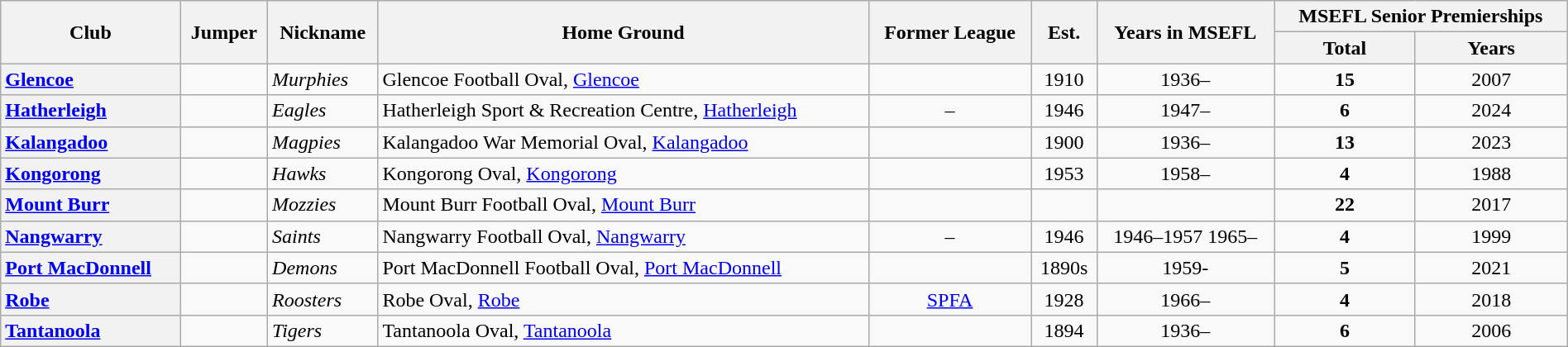<table class="wikitable sortable mw-collapsible mw-collapsed" style="width:100%">
<tr>
<th rowspan="2">Club</th>
<th rowspan="2">Jumper</th>
<th rowspan="2">Nickname</th>
<th rowspan="2">Home Ground</th>
<th rowspan="2">Former League</th>
<th rowspan="2">Est.</th>
<th rowspan="2">Years in MSEFL</th>
<th colspan="2">MSEFL Senior Premierships</th>
</tr>
<tr>
<th>Total</th>
<th>Years</th>
</tr>
<tr>
<th style="text-align:left"><a href='#'>Glencoe</a></th>
<td></td>
<td><em>Murphies</em></td>
<td>Glencoe Football Oval, <a href='#'>Glencoe</a></td>
<td align="center"></td>
<td align="center">1910</td>
<td align="center">1936–</td>
<td align="center"><strong>15</strong></td>
<td align="center">2007</td>
</tr>
<tr>
<th style="text-align:left"><a href='#'>Hatherleigh</a></th>
<td></td>
<td><em>Eagles</em></td>
<td>Hatherleigh Sport & Recreation Centre, <a href='#'>Hatherleigh</a></td>
<td align="center">–</td>
<td align="center">1946</td>
<td align="center">1947–</td>
<td align="center"><strong>6</strong></td>
<td align="center">2024</td>
</tr>
<tr>
<th style="text-align:left"><a href='#'>Kalangadoo</a></th>
<td></td>
<td><em>Magpies</em></td>
<td>Kalangadoo War Memorial Oval, <a href='#'>Kalangadoo</a></td>
<td align="center"></td>
<td align="center">1900</td>
<td align="center">1936–</td>
<td align="center"><strong>13</strong></td>
<td align="center">2023</td>
</tr>
<tr>
<th style="text-align:left"><a href='#'>Kongorong</a></th>
<td></td>
<td><em>Hawks</em></td>
<td>Kongorong Oval, <a href='#'>Kongorong</a></td>
<td align="center"></td>
<td align="center">1953</td>
<td align="center">1958–</td>
<td align="center"><strong>4</strong></td>
<td align="center">1988</td>
</tr>
<tr>
<th style="text-align:left"><a href='#'>Mount Burr</a></th>
<td></td>
<td><em>Mozzies</em></td>
<td>Mount Burr Football Oval, <a href='#'>Mount Burr</a></td>
<td align="center"></td>
<td align="center"></td>
<td align="center"></td>
<td align="center"><strong>22</strong></td>
<td align="center">2017</td>
</tr>
<tr>
<th style="text-align:left"><a href='#'>Nangwarry</a></th>
<td></td>
<td><em>Saints</em></td>
<td>Nangwarry Football Oval, <a href='#'>Nangwarry</a></td>
<td align="center">–</td>
<td align="center">1946</td>
<td align="center">1946–1957 1965–</td>
<td align="center"><strong>4</strong></td>
<td align="center">1999</td>
</tr>
<tr>
<th style="text-align:left"><a href='#'>Port MacDonnell</a></th>
<td></td>
<td><em>Demons</em></td>
<td>Port MacDonnell Football Oval, <a href='#'>Port MacDonnell</a></td>
<td align="center"></td>
<td align="center">1890s</td>
<td align="center">1959-</td>
<td align="center"><strong>5</strong></td>
<td align="center">2021</td>
</tr>
<tr>
<th style="text-align:left"><a href='#'>Robe</a></th>
<td></td>
<td><em>Roosters</em></td>
<td>Robe Oval, <a href='#'>Robe</a></td>
<td align="center"><a href='#'>SPFA</a></td>
<td align="center">1928</td>
<td align="center">1966–</td>
<td align="center"><strong>4</strong></td>
<td align="center">2018</td>
</tr>
<tr>
<th style="text-align:left"><a href='#'>Tantanoola</a></th>
<td></td>
<td><em>Tigers</em></td>
<td>Tantanoola Oval, <a href='#'>Tantanoola</a></td>
<td align="center"></td>
<td align="center">1894</td>
<td align="center">1936–</td>
<td align="center"><strong>6</strong></td>
<td align="center">2006</td>
</tr>
</table>
